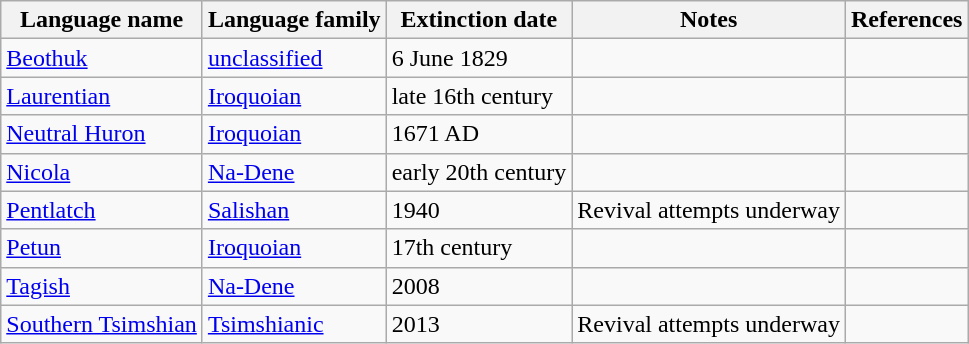<table class="wikitable sortable">
<tr>
<th>Language name</th>
<th>Language family</th>
<th>Extinction date</th>
<th>Notes</th>
<th>References</th>
</tr>
<tr>
<td><a href='#'>Beothuk</a></td>
<td><a href='#'>unclassified</a></td>
<td>6 June 1829</td>
<td></td>
<td></td>
</tr>
<tr>
<td><a href='#'>Laurentian</a></td>
<td><a href='#'>Iroquoian</a></td>
<td>late 16th century</td>
<td></td>
<td></td>
</tr>
<tr>
<td><a href='#'>Neutral Huron</a></td>
<td><a href='#'>Iroquoian</a></td>
<td>1671 AD</td>
<td></td>
<td></td>
</tr>
<tr>
<td><a href='#'>Nicola</a></td>
<td><a href='#'>Na-Dene</a></td>
<td>early 20th century</td>
<td></td>
<td></td>
</tr>
<tr>
<td><a href='#'>Pentlatch</a></td>
<td><a href='#'>Salishan</a></td>
<td>1940</td>
<td>Revival attempts underway</td>
<td></td>
</tr>
<tr>
<td><a href='#'>Petun</a></td>
<td><a href='#'>Iroquoian</a></td>
<td>17th century</td>
<td></td>
<td></td>
</tr>
<tr>
<td><a href='#'>Tagish</a></td>
<td><a href='#'>Na-Dene</a></td>
<td>2008</td>
<td></td>
<td></td>
</tr>
<tr>
<td><a href='#'>Southern Tsimshian</a></td>
<td><a href='#'>Tsimshianic</a></td>
<td>2013</td>
<td>Revival attempts underway</td>
<td></td>
</tr>
</table>
